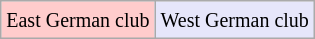<table class="wikitable" align="center">
<tr>
<td style="background:#ffcccc"><small>East German club</small></td>
<td style="background:#e6e6fa;"><small>West German club</small></td>
</tr>
</table>
